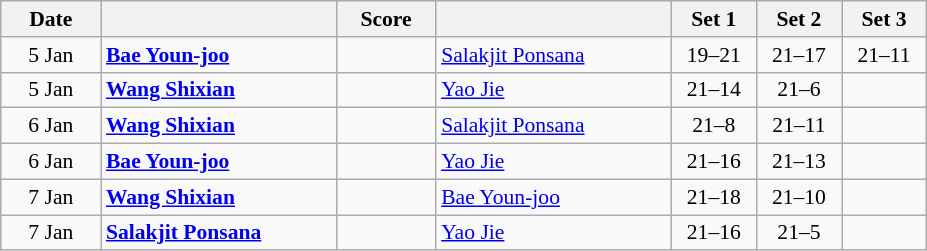<table class="wikitable" style="text-align: center; font-size:90% ">
<tr>
<th width="60">Date</th>
<th align="right" width="150"></th>
<th width="60">Score</th>
<th align="left" width="150"></th>
<th width="50">Set 1</th>
<th width="50">Set 2</th>
<th width="50">Set 3</th>
</tr>
<tr>
<td>5 Jan</td>
<td align=left><strong> <a href='#'>Bae Youn-joo</a></strong></td>
<td align=center></td>
<td align=left> <a href='#'>Salakjit Ponsana</a></td>
<td>19–21</td>
<td>21–17</td>
<td>21–11</td>
</tr>
<tr>
<td>5 Jan</td>
<td align=left><strong> <a href='#'>Wang Shixian</a></strong></td>
<td align=center></td>
<td align=left> <a href='#'>Yao Jie</a></td>
<td>21–14</td>
<td>21–6</td>
<td></td>
</tr>
<tr>
<td>6 Jan</td>
<td align=left><strong> <a href='#'>Wang Shixian</a></strong></td>
<td align=center></td>
<td align=left> <a href='#'>Salakjit Ponsana</a></td>
<td>21–8</td>
<td>21–11</td>
<td></td>
</tr>
<tr>
<td>6 Jan</td>
<td align=left><strong> <a href='#'>Bae Youn-joo</a></strong></td>
<td align=center></td>
<td align=left> <a href='#'>Yao Jie</a></td>
<td>21–16</td>
<td>21–13</td>
<td></td>
</tr>
<tr>
<td>7 Jan</td>
<td align=left><strong> <a href='#'>Wang Shixian</a></strong></td>
<td align=center></td>
<td align=left> <a href='#'>Bae Youn-joo</a></td>
<td>21–18</td>
<td>21–10</td>
<td></td>
</tr>
<tr>
<td>7 Jan</td>
<td align=left><strong> <a href='#'>Salakjit Ponsana</a></strong></td>
<td align=center></td>
<td align=left> <a href='#'>Yao Jie</a></td>
<td>21–16</td>
<td>21–5</td>
<td></td>
</tr>
</table>
